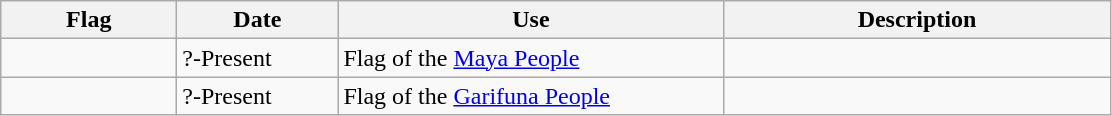<table class="wikitable">
<tr>
<th style="width:110px;">Flag</th>
<th style="width:100px;">Date</th>
<th style="width:250px;">Use</th>
<th style="width:250px;">Description</th>
</tr>
<tr>
<td></td>
<td>?-Present</td>
<td>Flag of the <a href='#'>Maya People</a></td>
<td></td>
</tr>
<tr>
<td></td>
<td>?-Present</td>
<td>Flag of the <a href='#'>Garifuna People</a></td>
<td></td>
</tr>
</table>
